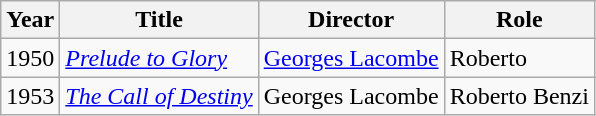<table class="wikitable sortable">
<tr>
<th>Year</th>
<th>Title</th>
<th>Director</th>
<th>Role</th>
</tr>
<tr>
<td>1950</td>
<td><em><a href='#'>Prelude to Glory</a></em></td>
<td><a href='#'>Georges Lacombe</a></td>
<td>Roberto</td>
</tr>
<tr>
<td>1953</td>
<td><em><a href='#'>The Call of Destiny</a></em></td>
<td>Georges Lacombe</td>
<td>Roberto Benzi</td>
</tr>
</table>
